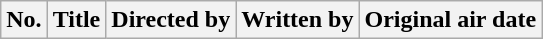<table class="wikitable plainrowheaders" style="background:#fff;">
<tr>
<th style="background:#;">No.</th>
<th style="background:#;">Title</th>
<th style="background:#;">Directed by</th>
<th style="background:#;">Written by</th>
<th style="background:#;">Original air date<br>








</th>
</tr>
</table>
